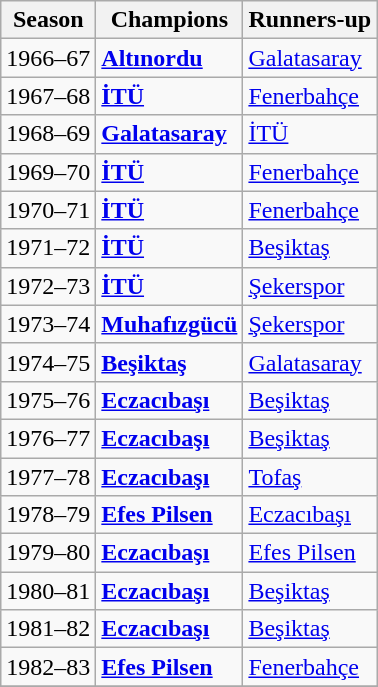<table class="wikitable">
<tr>
<th>Season</th>
<th>Champions</th>
<th>Runners-up</th>
</tr>
<tr>
<td>1966–67</td>
<td><strong><a href='#'>Altınordu</a></strong></td>
<td><a href='#'>Galatasaray</a></td>
</tr>
<tr>
<td>1967–68</td>
<td><strong><a href='#'>İTÜ</a></strong></td>
<td><a href='#'>Fenerbahçe</a></td>
</tr>
<tr>
<td>1968–69</td>
<td><strong><a href='#'>Galatasaray</a></strong></td>
<td><a href='#'>İTÜ</a></td>
</tr>
<tr>
<td>1969–70</td>
<td><strong><a href='#'>İTÜ</a></strong></td>
<td><a href='#'>Fenerbahçe</a></td>
</tr>
<tr>
<td>1970–71</td>
<td><strong><a href='#'>İTÜ</a></strong></td>
<td><a href='#'>Fenerbahçe</a></td>
</tr>
<tr>
<td>1971–72</td>
<td><strong><a href='#'>İTÜ</a></strong></td>
<td><a href='#'>Beşiktaş</a></td>
</tr>
<tr>
<td>1972–73</td>
<td><strong><a href='#'>İTÜ</a></strong></td>
<td><a href='#'>Şekerspor</a></td>
</tr>
<tr>
<td>1973–74</td>
<td><strong><a href='#'>Muhafızgücü</a></strong></td>
<td><a href='#'>Şekerspor</a></td>
</tr>
<tr>
<td>1974–75</td>
<td><strong><a href='#'>Beşiktaş</a></strong></td>
<td><a href='#'>Galatasaray</a></td>
</tr>
<tr>
<td>1975–76</td>
<td><strong><a href='#'>Eczacıbaşı</a></strong></td>
<td><a href='#'>Beşiktaş</a></td>
</tr>
<tr>
<td>1976–77</td>
<td><strong><a href='#'>Eczacıbaşı</a></strong></td>
<td><a href='#'>Beşiktaş</a></td>
</tr>
<tr>
<td>1977–78</td>
<td><strong><a href='#'>Eczacıbaşı</a></strong></td>
<td><a href='#'>Tofaş</a></td>
</tr>
<tr>
<td>1978–79</td>
<td><strong><a href='#'>Efes Pilsen</a></strong></td>
<td><a href='#'>Eczacıbaşı</a></td>
</tr>
<tr>
<td>1979–80</td>
<td><strong><a href='#'>Eczacıbaşı</a></strong></td>
<td><a href='#'>Efes Pilsen</a></td>
</tr>
<tr>
<td>1980–81</td>
<td><strong><a href='#'>Eczacıbaşı</a></strong></td>
<td><a href='#'>Beşiktaş</a></td>
</tr>
<tr>
<td>1981–82</td>
<td><strong><a href='#'>Eczacıbaşı</a></strong></td>
<td><a href='#'>Beşiktaş</a></td>
</tr>
<tr>
<td>1982–83</td>
<td><strong><a href='#'>Efes Pilsen</a></strong></td>
<td><a href='#'>Fenerbahçe</a></td>
</tr>
<tr>
</tr>
</table>
